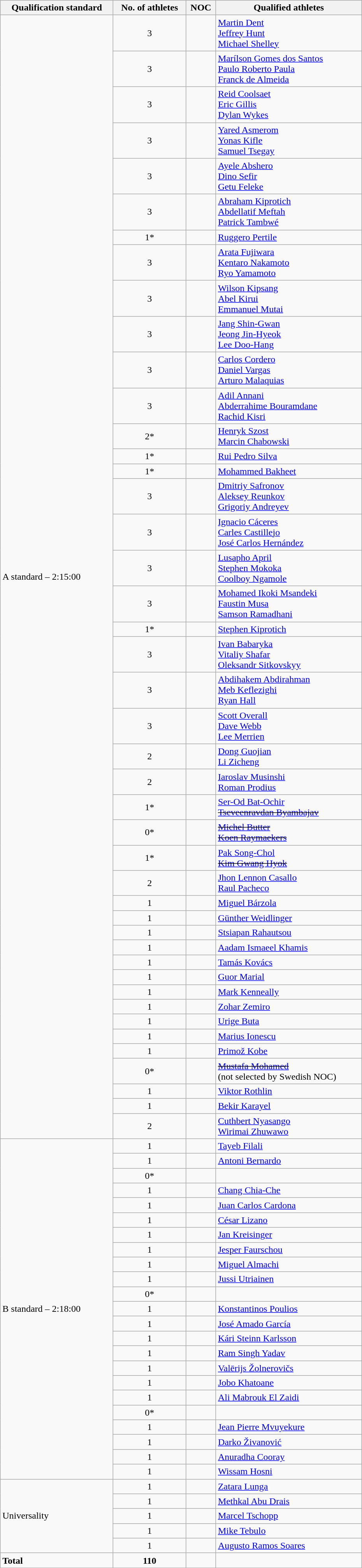<table class="wikitable"  style="text-align:left; width:620px;">
<tr>
<th>Qualification standard</th>
<th>No. of athletes</th>
<th>NOC</th>
<th>Qualified athletes</th>
</tr>
<tr>
<td rowspan="44">A standard – 2:15:00</td>
<td align=center>3</td>
<td></td>
<td><a href='#'>Martin Dent</a><br><a href='#'>Jeffrey Hunt</a><br><a href='#'>Michael Shelley</a></td>
</tr>
<tr>
<td align=center>3</td>
<td></td>
<td><a href='#'>Marílson Gomes dos Santos</a><br><a href='#'>Paulo Roberto Paula</a><br><a href='#'>Franck de Almeida</a></td>
</tr>
<tr>
<td align=center>3</td>
<td></td>
<td><a href='#'>Reid Coolsaet</a><br><a href='#'>Eric Gillis</a><br><a href='#'>Dylan Wykes</a></td>
</tr>
<tr>
<td align=center>3</td>
<td></td>
<td><a href='#'>Yared Asmerom</a><br><a href='#'>Yonas Kifle</a><br><a href='#'>Samuel Tsegay</a></td>
</tr>
<tr>
<td align=center>3</td>
<td></td>
<td><a href='#'>Ayele Abshero</a><br><a href='#'>Dino Sefir</a><br><a href='#'>Getu Feleke</a></td>
</tr>
<tr>
<td align=center>3</td>
<td></td>
<td><a href='#'>Abraham Kiprotich</a><br><a href='#'>Abdellatif Meftah</a><br><a href='#'>Patrick Tambwé</a></td>
</tr>
<tr>
<td align=center>1*</td>
<td></td>
<td><a href='#'>Ruggero Pertile</a></td>
</tr>
<tr>
<td align=center>3</td>
<td></td>
<td><a href='#'>Arata Fujiwara</a><br><a href='#'>Kentaro Nakamoto</a><br><a href='#'>Ryo Yamamoto</a></td>
</tr>
<tr>
<td align=center>3</td>
<td></td>
<td><a href='#'>Wilson Kipsang</a> <br> <a href='#'>Abel Kirui</a> <br> <a href='#'>Emmanuel Mutai</a></td>
</tr>
<tr>
<td align=center>3</td>
<td></td>
<td><a href='#'>Jang Shin-Gwan</a> <br> <a href='#'>Jeong Jin-Hyeok</a> <br> <a href='#'>Lee Doo-Hang</a></td>
</tr>
<tr>
<td align=center>3</td>
<td></td>
<td><a href='#'>Carlos Cordero</a><br><a href='#'>Daniel Vargas</a><br><a href='#'>Arturo Malaquias</a></td>
</tr>
<tr>
<td align=center>3</td>
<td></td>
<td><a href='#'>Adil Annani</a><br><a href='#'>Abderrahime Bouramdane</a><br><a href='#'>Rachid Kisri</a></td>
</tr>
<tr>
<td align=center>2*</td>
<td></td>
<td><a href='#'>Henryk Szost</a><br><a href='#'>Marcin Chabowski</a></td>
</tr>
<tr>
<td align=center>1*</td>
<td></td>
<td><a href='#'>Rui Pedro Silva</a></td>
</tr>
<tr>
<td align=center>1*</td>
<td></td>
<td><a href='#'>Mohammed Bakheet</a></td>
</tr>
<tr>
<td align=center>3</td>
<td></td>
<td><a href='#'>Dmitriy Safronov</a> <br> <a href='#'>Aleksey Reunkov</a> <br> <a href='#'>Grigoriy Andreyev</a></td>
</tr>
<tr>
<td align=center>3</td>
<td></td>
<td><a href='#'>Ignacio Cáceres</a> <br> <a href='#'>Carles Castillejo</a> <br> <a href='#'>José Carlos Hernández</a></td>
</tr>
<tr>
<td align=center>3</td>
<td></td>
<td><a href='#'>Lusapho April</a> <br> <a href='#'>Stephen Mokoka</a> <br> <a href='#'>Coolboy Ngamole</a></td>
</tr>
<tr>
<td align=center>3</td>
<td></td>
<td><a href='#'>Mohamed Ikoki Msandeki</a> <br> <a href='#'>Faustin Musa</a> <br> <a href='#'>Samson Ramadhani</a></td>
</tr>
<tr>
<td align=center>1*</td>
<td></td>
<td><a href='#'>Stephen Kiprotich</a></td>
</tr>
<tr>
<td align=center>3</td>
<td></td>
<td><a href='#'>Ivan Babaryka</a> <br> <a href='#'>Vitaliy Shafar</a> <br> <a href='#'>Oleksandr Sitkovskyy</a></td>
</tr>
<tr>
<td align=center>3</td>
<td></td>
<td><a href='#'>Abdihakem Abdirahman</a> <br> <a href='#'>Meb Keflezighi</a> <br> <a href='#'>Ryan Hall</a></td>
</tr>
<tr>
<td align=center>3</td>
<td></td>
<td><a href='#'>Scott Overall</a><br><a href='#'>Dave Webb</a><br><a href='#'>Lee Merrien</a></td>
</tr>
<tr>
<td align=center>2</td>
<td></td>
<td><a href='#'>Dong Guojian</a><br><a href='#'>Li Zicheng</a></td>
</tr>
<tr>
<td align=center>2</td>
<td></td>
<td><a href='#'>Iaroslav Musinshi</a><br><a href='#'>Roman Prodius</a></td>
</tr>
<tr>
<td align=center>1*</td>
<td></td>
<td><a href='#'>Ser-Od Bat-Ochir</a><br><s><a href='#'>Tseveenravdan Byambajav</a></s></td>
</tr>
<tr>
<td align=center>0*</td>
<td></td>
<td><s><a href='#'>Michel Butter</a><br><a href='#'>Koen Raymaekers</a></s></td>
</tr>
<tr>
<td align=center>1*</td>
<td></td>
<td><a href='#'>Pak Song-Chol</a><br><s><a href='#'>Kim Gwang Hyok</a></s></td>
</tr>
<tr>
<td align=center>2</td>
<td></td>
<td><a href='#'>Jhon Lennon Casallo</a><br><a href='#'>Raul Pacheco</a></td>
</tr>
<tr>
<td align=center>1</td>
<td></td>
<td><a href='#'>Miguel Bárzola</a></td>
</tr>
<tr>
<td align=center>1</td>
<td></td>
<td><a href='#'>Günther Weidlinger</a></td>
</tr>
<tr>
<td align=center>1</td>
<td></td>
<td><a href='#'>Stsiapan Rahautsou</a></td>
</tr>
<tr>
<td align=center>1</td>
<td></td>
<td><a href='#'>Aadam Ismaeel Khamis</a></td>
</tr>
<tr>
<td align=center>1</td>
<td></td>
<td><a href='#'>Tamás Kovács</a></td>
</tr>
<tr>
<td align=center>1</td>
<td></td>
<td><a href='#'>Guor Marial</a></td>
</tr>
<tr>
<td align=center>1</td>
<td></td>
<td><a href='#'>Mark Kenneally</a></td>
</tr>
<tr>
<td align=center>1</td>
<td></td>
<td><a href='#'>Zohar Zemiro</a></td>
</tr>
<tr>
<td align=center>1</td>
<td></td>
<td><a href='#'>Urige Buta</a></td>
</tr>
<tr>
<td align=center>1</td>
<td></td>
<td><a href='#'>Marius Ionescu</a></td>
</tr>
<tr>
<td align=center>1</td>
<td></td>
<td><a href='#'>Primož Kobe</a></td>
</tr>
<tr>
<td align=center>0*</td>
<td></td>
<td><s><a href='#'>Mustafa Mohamed</a></s><br>(not selected by Swedish NOC)</td>
</tr>
<tr>
<td align=center>1</td>
<td></td>
<td><a href='#'>Viktor Rothlin</a></td>
</tr>
<tr>
<td align=center>1</td>
<td></td>
<td><a href='#'>Bekir Karayel</a></td>
</tr>
<tr>
<td align=center>2</td>
<td></td>
<td><a href='#'>Cuthbert Nyasango</a><br><a href='#'>Wirimai Zhuwawo</a></td>
</tr>
<tr>
<td rowspan="23">B standard – 2:18:00</td>
<td align=center>1</td>
<td></td>
<td><a href='#'>Tayeb Filali</a></td>
</tr>
<tr>
<td align=center>1</td>
<td></td>
<td><a href='#'>Antoni Bernardo</a></td>
</tr>
<tr>
<td align=center>0*</td>
<td></td>
<td></td>
</tr>
<tr>
<td align=center>1</td>
<td></td>
<td><a href='#'>Chang Chia-Che</a></td>
</tr>
<tr>
<td align=center>1</td>
<td></td>
<td><a href='#'>Juan Carlos Cardona</a></td>
</tr>
<tr>
<td align=center>1</td>
<td></td>
<td><a href='#'>César Lizano</a></td>
</tr>
<tr>
<td align=center>1</td>
<td></td>
<td><a href='#'>Jan Kreisinger</a></td>
</tr>
<tr>
<td align=center>1</td>
<td></td>
<td><a href='#'>Jesper Faurschou</a></td>
</tr>
<tr>
<td align=center>1</td>
<td></td>
<td><a href='#'>Miguel Almachi</a></td>
</tr>
<tr>
<td align=center>1</td>
<td></td>
<td><a href='#'>Jussi Utriainen</a></td>
</tr>
<tr>
<td align=center>0*</td>
<td></td>
<td></td>
</tr>
<tr>
<td align=center>1</td>
<td></td>
<td><a href='#'>Konstantinos Poulios</a></td>
</tr>
<tr>
<td align=center>1</td>
<td></td>
<td><a href='#'>José Amado García</a></td>
</tr>
<tr>
<td align=center>1</td>
<td></td>
<td><a href='#'>Kári Steinn Karlsson</a></td>
</tr>
<tr>
<td align=center>1</td>
<td></td>
<td><a href='#'>Ram Singh Yadav</a></td>
</tr>
<tr>
<td align=center>1</td>
<td></td>
<td><a href='#'>Valērijs Žolnerovičs</a></td>
</tr>
<tr>
<td align=center>1</td>
<td></td>
<td><a href='#'>Jobo Khatoane</a></td>
</tr>
<tr>
<td align=center>1</td>
<td></td>
<td><a href='#'>Ali Mabrouk El Zaidi</a></td>
</tr>
<tr>
<td align=center>0*</td>
<td></td>
<td></td>
</tr>
<tr>
<td align=center>1</td>
<td></td>
<td><a href='#'>Jean Pierre Mvuyekure</a></td>
</tr>
<tr>
<td align=center>1</td>
<td></td>
<td><a href='#'>Darko Živanović</a></td>
</tr>
<tr>
<td align=center>1</td>
<td></td>
<td><a href='#'>Anuradha Cooray</a></td>
</tr>
<tr>
<td align=center>1</td>
<td></td>
<td><a href='#'>Wissam Hosni</a></td>
</tr>
<tr>
<td rowspan="5">Universality</td>
<td align=center>1</td>
<td></td>
<td><a href='#'>Zatara Lunga</a></td>
</tr>
<tr>
<td align=center>1</td>
<td></td>
<td><a href='#'>Methkal Abu Drais</a></td>
</tr>
<tr>
<td align=center>1</td>
<td></td>
<td><a href='#'>Marcel Tschopp</a></td>
</tr>
<tr>
<td align=center>1</td>
<td></td>
<td><a href='#'>Mike Tebulo</a></td>
</tr>
<tr>
<td align=center>1</td>
<td></td>
<td><a href='#'>Augusto Ramos Soares</a></td>
</tr>
<tr>
<td><strong>Total</strong></td>
<td align=center><strong>110</strong></td>
<td></td>
<td></td>
</tr>
</table>
